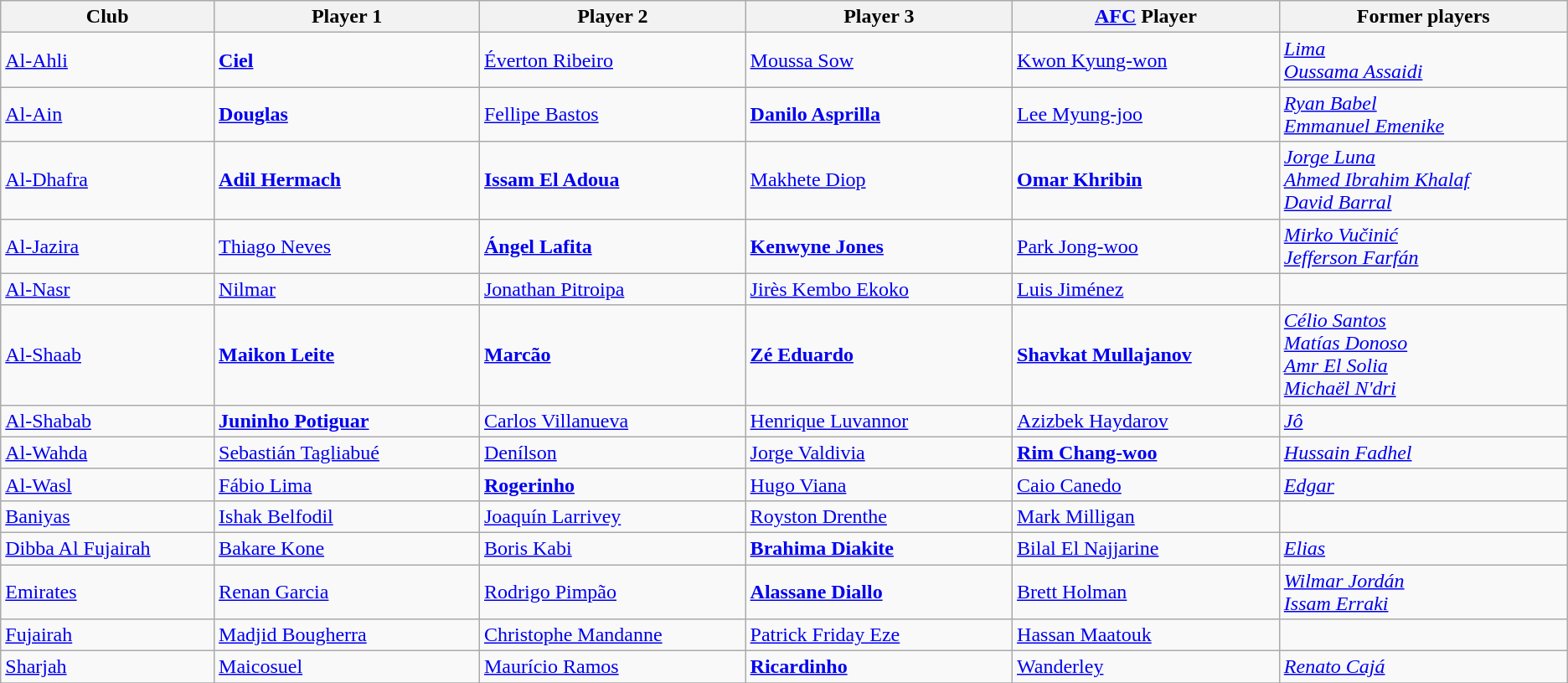<table class="wikitable">
<tr>
<th width="175">Club</th>
<th width="220">Player 1</th>
<th width="220">Player 2</th>
<th width="220">Player 3</th>
<th width="220"><a href='#'>AFC</a> Player</th>
<th width="240">Former players</th>
</tr>
<tr style="vertical-align:middle;">
<td><a href='#'>Al-Ahli</a></td>
<td> <strong><a href='#'>Ciel</a></strong></td>
<td> <a href='#'>Éverton Ribeiro</a></td>
<td> <a href='#'>Moussa Sow</a></td>
<td> <a href='#'>Kwon Kyung-won</a></td>
<td> <em><a href='#'>Lima</a></em> <br>  <em><a href='#'>Oussama Assaidi</a></em></td>
</tr>
<tr>
<td><a href='#'>Al-Ain</a></td>
<td> <strong><a href='#'>Douglas</a></strong></td>
<td> <a href='#'>Fellipe Bastos</a></td>
<td> <strong><a href='#'>Danilo Asprilla</a></strong></td>
<td> <a href='#'>Lee Myung-joo</a></td>
<td> <em><a href='#'>Ryan Babel</a></em> <br>  <em><a href='#'>Emmanuel Emenike</a></em></td>
</tr>
<tr>
<td><a href='#'>Al-Dhafra</a></td>
<td> <strong><a href='#'>Adil Hermach</a></strong></td>
<td> <strong><a href='#'>Issam El Adoua</a></strong></td>
<td> <a href='#'>Makhete Diop</a></td>
<td> <strong><a href='#'>Omar Khribin</a></strong></td>
<td> <em><a href='#'>Jorge Luna</a></em> <br>  <em><a href='#'>Ahmed Ibrahim Khalaf</a></em> <br>  <em><a href='#'>David Barral</a></em></td>
</tr>
<tr>
<td><a href='#'>Al-Jazira</a></td>
<td> <a href='#'>Thiago Neves</a></td>
<td> <strong><a href='#'>Ángel Lafita</a></strong></td>
<td> <strong><a href='#'>Kenwyne Jones</a></strong></td>
<td> <a href='#'>Park Jong-woo</a></td>
<td> <em><a href='#'>Mirko Vučinić</a></em> <br>  <em><a href='#'>Jefferson Farfán</a></em></td>
</tr>
<tr>
<td><a href='#'>Al-Nasr</a></td>
<td> <a href='#'>Nilmar</a></td>
<td> <a href='#'>Jonathan Pitroipa</a></td>
<td> <a href='#'>Jirès Kembo Ekoko</a></td>
<td> <a href='#'>Luis Jiménez</a> </td>
<td></td>
</tr>
<tr>
<td><a href='#'>Al-Shaab</a></td>
<td> <strong><a href='#'>Maikon Leite</a></strong></td>
<td> <strong><a href='#'>Marcão</a></strong></td>
<td> <strong><a href='#'>Zé Eduardo</a></strong></td>
<td> <strong><a href='#'>Shavkat Mullajanov</a></strong></td>
<td> <em><a href='#'>Célio Santos</a></em>  <br>  <em><a href='#'>Matías Donoso</a></em> <br>  <em><a href='#'>Amr El Solia</a></em> <br>  <em><a href='#'>Michaël N'dri</a></em></td>
</tr>
<tr>
<td><a href='#'>Al-Shabab</a></td>
<td> <strong><a href='#'>Juninho Potiguar</a></strong></td>
<td> <a href='#'>Carlos Villanueva</a></td>
<td> <a href='#'>Henrique Luvannor</a></td>
<td> <a href='#'>Azizbek Haydarov</a></td>
<td> <em><a href='#'>Jô</a></em></td>
</tr>
<tr>
<td><a href='#'>Al-Wahda</a></td>
<td> <a href='#'>Sebastián Tagliabué</a></td>
<td> <a href='#'>Denílson</a></td>
<td> <a href='#'>Jorge Valdivia</a></td>
<td> <strong><a href='#'>Rim Chang-woo</a></strong></td>
<td> <em><a href='#'>Hussain Fadhel</a></em></td>
</tr>
<tr>
<td><a href='#'>Al-Wasl</a></td>
<td> <a href='#'>Fábio Lima</a></td>
<td> <strong><a href='#'>Rogerinho</a></strong></td>
<td> <a href='#'>Hugo Viana</a></td>
<td> <a href='#'>Caio Canedo</a> </td>
<td> <em><a href='#'>Edgar</a></em></td>
</tr>
<tr>
<td><a href='#'>Baniyas</a></td>
<td> <a href='#'>Ishak Belfodil</a></td>
<td> <a href='#'>Joaquín Larrivey</a></td>
<td> <a href='#'>Royston Drenthe</a></td>
<td> <a href='#'>Mark Milligan</a></td>
<td></td>
</tr>
<tr>
<td><a href='#'>Dibba Al Fujairah</a></td>
<td> <a href='#'>Bakare Kone</a></td>
<td> <a href='#'>Boris Kabi</a></td>
<td> <strong><a href='#'>Brahima Diakite</a></strong></td>
<td> <a href='#'>Bilal El Najjarine</a></td>
<td> <em><a href='#'>Elias</a></em></td>
</tr>
<tr>
<td><a href='#'>Emirates</a></td>
<td> <a href='#'>Renan Garcia</a></td>
<td> <a href='#'>Rodrigo Pimpão</a></td>
<td> <strong><a href='#'>Alassane Diallo</a></strong></td>
<td> <a href='#'>Brett Holman</a></td>
<td> <em><a href='#'>Wilmar Jordán</a></em> <br>  <em><a href='#'>Issam Erraki</a></em></td>
</tr>
<tr>
<td><a href='#'>Fujairah</a></td>
<td> <a href='#'>Madjid Bougherra</a></td>
<td> <a href='#'>Christophe Mandanne</a></td>
<td> <a href='#'>Patrick Friday Eze</a></td>
<td> <a href='#'>Hassan Maatouk</a></td>
<td></td>
</tr>
<tr>
<td><a href='#'>Sharjah</a></td>
<td> <a href='#'>Maicosuel</a></td>
<td> <a href='#'>Maurício Ramos</a></td>
<td> <strong><a href='#'>Ricardinho</a></strong></td>
<td> <a href='#'>Wanderley</a> </td>
<td> <em><a href='#'>Renato Cajá</a></em></td>
</tr>
<tr>
</tr>
</table>
